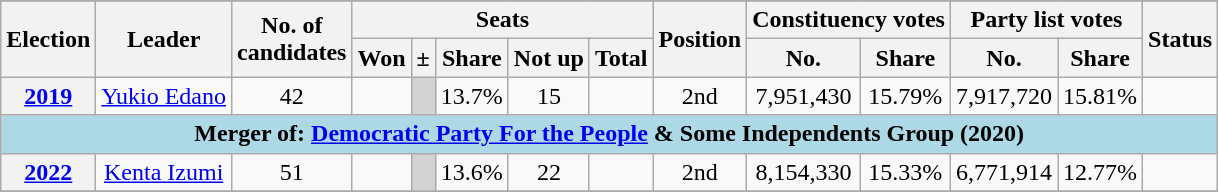<table class="wikitable sortable">
<tr>
</tr>
<tr>
<th rowspan=2>Election</th>
<th rowspan=2>Leader</th>
<th rowspan=2>No. of<br>candidates</th>
<th colspan=5>Seats</th>
<th rowspan=2>Position</th>
<th colspan=2>Constituency votes</th>
<th colspan=2>Party list votes</th>
<th rowspan=2>Status</th>
</tr>
<tr>
<th>Won</th>
<th>±</th>
<th>Share</th>
<th>Not up</th>
<th>Total</th>
<th>No.</th>
<th>Share</th>
<th>No.</th>
<th>Share</th>
</tr>
<tr style="text-align:center;">
<th><a href='#'>2019</a></th>
<td><a href='#'>Yukio Edano</a></td>
<td>42</td>
<td></td>
<td bgcolor="lightgrey"></td>
<td>13.7%</td>
<td>15</td>
<td></td>
<td>2nd</td>
<td>7,951,430</td>
<td>15.79%</td>
<td>7,917,720</td>
<td>15.81%</td>
<td></td>
</tr>
<tr style="text-align:center;">
<td bgcolor="lightblue" colspan="14"><strong>Merger of: <a href='#'>Democratic Party For the People</a>  & Some Independents Group (2020) </strong></td>
</tr>
<tr style="text-align:center;">
<th><a href='#'>2022</a></th>
<td><a href='#'>Kenta Izumi</a></td>
<td>51</td>
<td></td>
<td bgcolor="lightgrey"></td>
<td>13.6%</td>
<td>22</td>
<td></td>
<td>2nd</td>
<td>8,154,330</td>
<td>15.33%</td>
<td>6,771,914</td>
<td>12.77%</td>
<td></td>
</tr>
<tr>
</tr>
</table>
